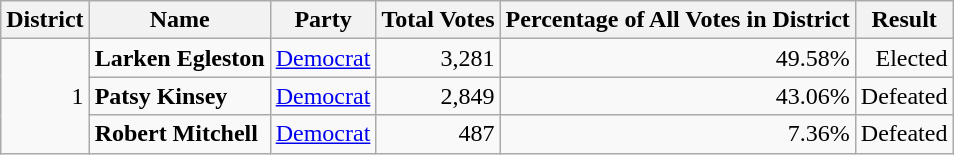<table class="wikitable sortable" style="text-align:right;" border="1">
<tr>
<th scope="col">District</th>
<th scope="col">Name</th>
<th scope="col">Party</th>
<th scope="col">Total Votes</th>
<th scope="col">Percentage of All Votes in District</th>
<th scope="col">Result</th>
</tr>
<tr>
<td rowspan="3">1</td>
<td align="left" data-sort-value="Egleston, Larken"><strong>Larken Egleston</strong></td>
<td><a href='#'>Democrat</a></td>
<td>3,281</td>
<td>49.58%</td>
<td>Elected</td>
</tr>
<tr>
<td align="left" data-sort-value="Kinsey, Patsy"><strong>Patsy Kinsey</strong></td>
<td><a href='#'>Democrat</a></td>
<td>2,849</td>
<td>43.06%</td>
<td>Defeated</td>
</tr>
<tr>
<td align="left" data-sort-value="Mitchell, Robert"><strong>Robert Mitchell</strong></td>
<td><a href='#'>Democrat</a></td>
<td>487</td>
<td>7.36%</td>
<td>Defeated</td>
</tr>
</table>
